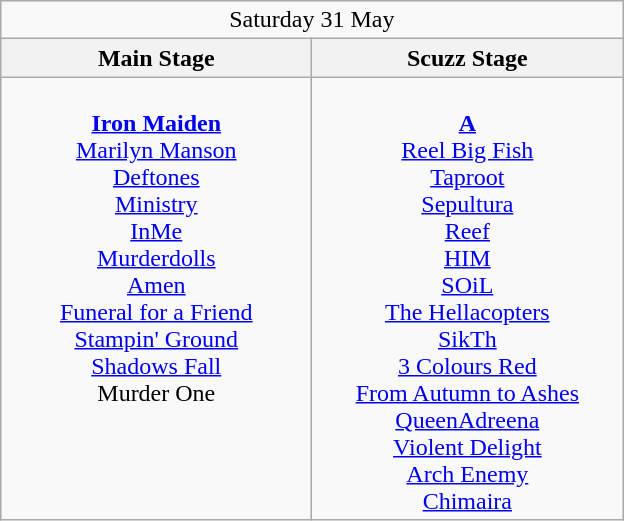<table class="wikitable">
<tr>
<td colspan="2" style="text-align:center;">Saturday 31 May</td>
</tr>
<tr>
<th>Main Stage</th>
<th>Scuzz Stage</th>
</tr>
<tr>
<td style="text-align:center; vertical-align:top; width:200px;"><br><strong><a href='#'>Iron Maiden</a></strong><br>
<a href='#'>Marilyn Manson</a><br>
<a href='#'>Deftones</a><br>
<a href='#'>Ministry</a><br>
<a href='#'>InMe</a><br>
<a href='#'>Murderdolls</a><br>
<a href='#'>Amen</a><br>
<a href='#'>Funeral for a Friend</a><br>
<a href='#'>Stampin' Ground</a><br>
<a href='#'>Shadows Fall</a><br>
Murder One<br></td>
<td style="text-align:center; vertical-align:top; width:200px;"><br><strong><a href='#'>A</a></strong><br>
<a href='#'>Reel Big Fish</a><br>
<a href='#'>Taproot</a><br>
<a href='#'>Sepultura</a><br>
<a href='#'>Reef</a><br>
<a href='#'>HIM</a><br>
<a href='#'>SOiL</a><br>
<a href='#'>The Hellacopters</a><br>
<a href='#'>SikTh</a><br>
<a href='#'>3 Colours Red</a><br>
<a href='#'>From Autumn to Ashes</a><br>
<a href='#'>QueenAdreena</a><br>
<a href='#'>Violent Delight</a><br>
<a href='#'>Arch Enemy</a><br>
<a href='#'>Chimaira</a><br></td>
</tr>
</table>
